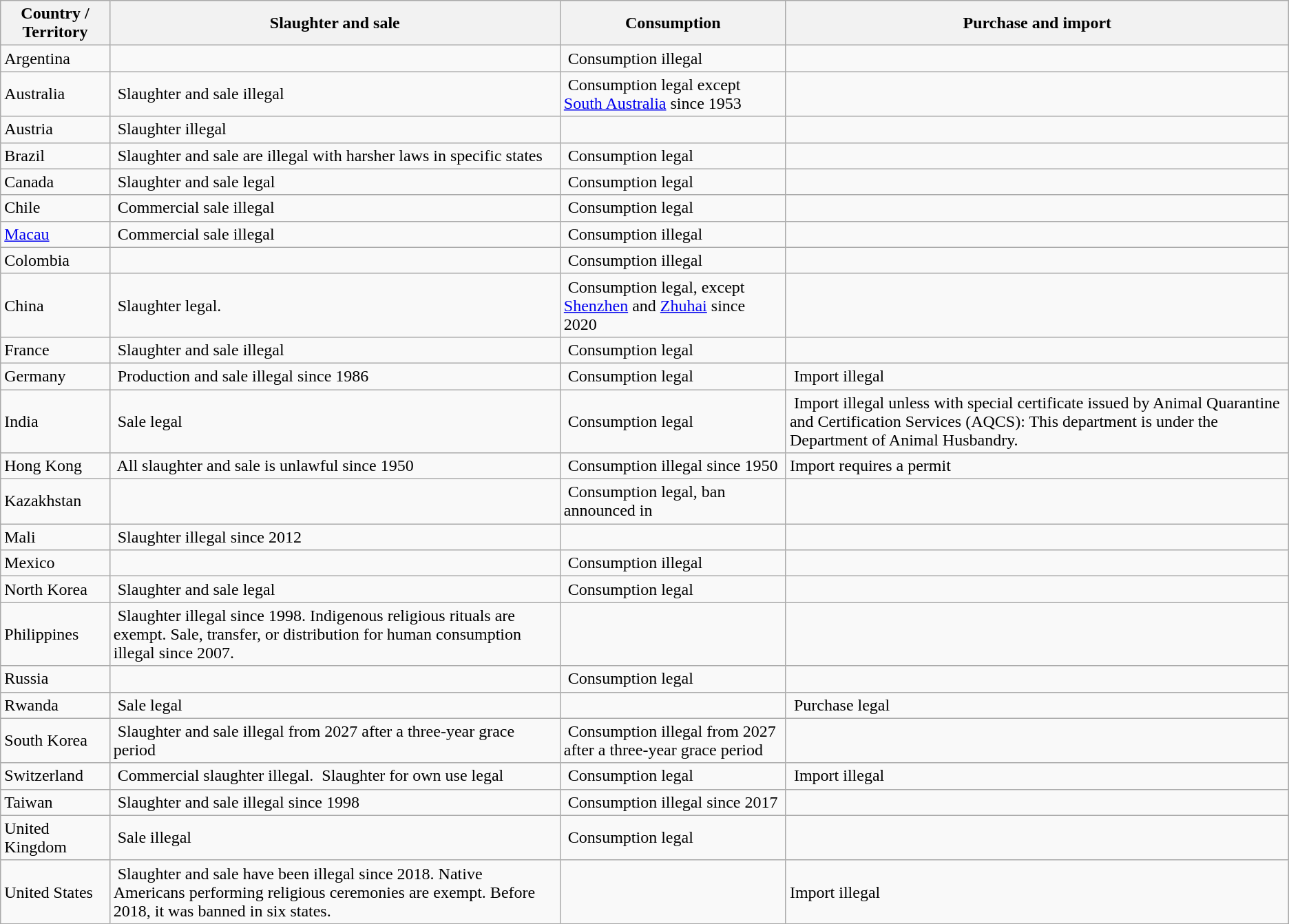<table class="wikitable sortable">
<tr>
<th>Country / Territory</th>
<th>Slaughter and sale</th>
<th>Consumption</th>
<th>Purchase and import</th>
</tr>
<tr>
<td> Argentina</td>
<td></td>
<td> Consumption illegal</td>
<td></td>
</tr>
<tr>
<td> Australia</td>
<td> Slaughter and sale illegal</td>
<td> Consumption legal except <a href='#'>South Australia</a> since 1953</td>
<td></td>
</tr>
<tr>
<td> Austria</td>
<td> Slaughter illegal</td>
<td></td>
<td></td>
</tr>
<tr>
<td> Brazil</td>
<td> Slaughter and sale are illegal with harsher laws in specific states</td>
<td> Consumption legal</td>
<td></td>
</tr>
<tr>
<td> Canada</td>
<td> Slaughter and sale legal</td>
<td> Consumption legal</td>
<td></td>
</tr>
<tr>
<td> Chile</td>
<td> Commercial sale illegal</td>
<td> Consumption legal</td>
<td></td>
</tr>
<tr>
<td> <a href='#'>Macau</a></td>
<td> Commercial sale illegal</td>
<td> Consumption illegal</td>
<td></td>
</tr>
<tr>
<td> Colombia</td>
<td></td>
<td> Consumption illegal</td>
<td></td>
</tr>
<tr>
<td> China</td>
<td> Slaughter legal.</td>
<td> Consumption legal, except <a href='#'>Shenzhen</a> and <a href='#'>Zhuhai</a> since 2020</td>
<td></td>
</tr>
<tr>
<td> France</td>
<td> Slaughter and sale illegal</td>
<td> Consumption legal</td>
<td></td>
</tr>
<tr>
<td> Germany</td>
<td> Production and sale illegal since 1986</td>
<td> Consumption legal</td>
<td> Import illegal</td>
</tr>
<tr>
<td> India</td>
<td> Sale legal</td>
<td> Consumption legal</td>
<td> Import illegal unless with special certificate issued by Animal Quarantine and Certification Services (AQCS): This department is under the Department of Animal Husbandry.</td>
</tr>
<tr>
<td> Hong Kong</td>
<td> All slaughter and sale is unlawful since 1950</td>
<td> Consumption illegal since 1950</td>
<td> Import requires a permit</td>
</tr>
<tr>
<td> Kazakhstan</td>
<td></td>
<td> Consumption legal, ban announced in </td>
<td></td>
</tr>
<tr>
<td> Mali</td>
<td> Slaughter illegal since 2012</td>
<td></td>
<td></td>
</tr>
<tr>
<td> Mexico</td>
<td></td>
<td> Consumption illegal</td>
<td></td>
</tr>
<tr>
<td> North Korea</td>
<td> Slaughter and sale legal</td>
<td> Consumption legal</td>
<td></td>
</tr>
<tr>
<td> Philippines</td>
<td> Slaughter illegal since 1998. Indigenous religious rituals are exempt. Sale, transfer, or distribution for human consumption illegal since 2007.</td>
<td></td>
<td></td>
</tr>
<tr>
<td> Russia</td>
<td></td>
<td> Consumption legal</td>
<td></td>
</tr>
<tr>
<td> Rwanda</td>
<td> Sale legal</td>
<td></td>
<td> Purchase legal</td>
</tr>
<tr>
<td> South Korea</td>
<td> Slaughter and sale illegal from 2027 after a three-year grace period</td>
<td> Consumption illegal from 2027 after a three-year grace period</td>
<td></td>
</tr>
<tr>
<td> Switzerland</td>
<td> Commercial slaughter illegal.  Slaughter for own use legal</td>
<td> Consumption legal</td>
<td> Import illegal</td>
</tr>
<tr>
<td> Taiwan</td>
<td> Slaughter and sale illegal since 1998</td>
<td> Consumption illegal since 2017</td>
<td></td>
</tr>
<tr>
<td> United Kingdom</td>
<td> Sale illegal</td>
<td> Consumption legal</td>
<td></td>
</tr>
<tr>
<td> United States</td>
<td> Slaughter and sale have been illegal since 2018. Native Americans performing religious ceremonies are exempt. Before 2018, it was banned in six states.</td>
<td></td>
<td> Import illegal</td>
</tr>
</table>
